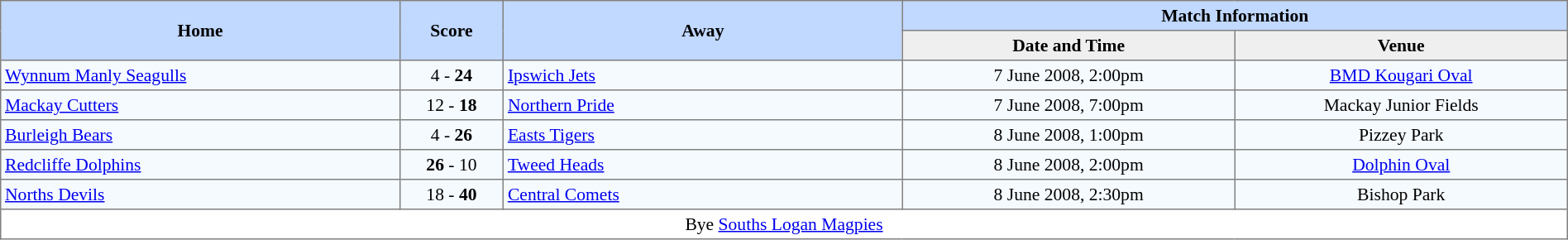<table border=1 style="border-collapse:collapse; font-size:90%; text-align:center;" cellpadding=3 cellspacing=0>
<tr bgcolor=#C1D8FF>
<th rowspan=2 width=12%>Home</th>
<th rowspan=2 width=3%>Score</th>
<th rowspan=2 width=12%>Away</th>
<th colspan=5>Match Information</th>
</tr>
<tr bgcolor=#EFEFEF>
<th width=10%>Date and Time</th>
<th width=10%>Venue</th>
</tr>
<tr bgcolor=#F5FAFF>
<td align=left> <a href='#'>Wynnum Manly Seagulls</a></td>
<td>4 - <strong>24</strong></td>
<td align=left> <a href='#'>Ipswich Jets</a></td>
<td>7 June 2008, 2:00pm</td>
<td><a href='#'>BMD Kougari Oval</a></td>
</tr>
<tr bgcolor=#F5FAFF>
<td align=left> <a href='#'>Mackay Cutters</a></td>
<td>12 - <strong>18</strong></td>
<td align=left> <a href='#'>Northern Pride</a></td>
<td>7 June 2008, 7:00pm</td>
<td>Mackay Junior Fields</td>
</tr>
<tr bgcolor=#F5FAFF>
<td align=left> <a href='#'>Burleigh Bears</a></td>
<td>4 - <strong>26</strong></td>
<td align=left> <a href='#'>Easts Tigers</a></td>
<td>8 June 2008, 1:00pm</td>
<td>Pizzey Park</td>
</tr>
<tr bgcolor=#F5FAFF>
<td align=left> <a href='#'>Redcliffe Dolphins</a></td>
<td><strong>26</strong> - 10</td>
<td align=left> <a href='#'>Tweed Heads</a></td>
<td>8 June 2008, 2:00pm</td>
<td><a href='#'>Dolphin Oval</a></td>
</tr>
<tr bgcolor=#F5FAFF>
<td align=left> <a href='#'>Norths Devils</a></td>
<td>18 - <strong>40</strong></td>
<td align=left> <a href='#'>Central Comets</a></td>
<td>8 June 2008, 2:30pm</td>
<td>Bishop Park</td>
</tr>
<tr>
<td colspan=5>Bye  <a href='#'>Souths Logan Magpies</a></td>
</tr>
</table>
